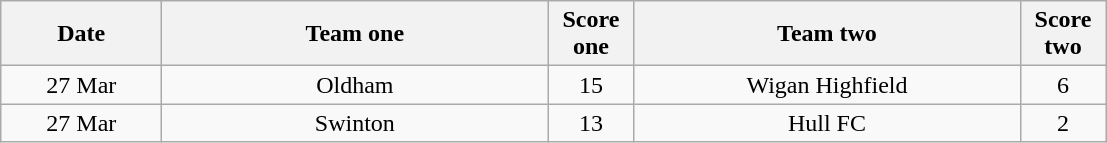<table class="wikitable" style="text-align: center">
<tr>
<th width=100>Date</th>
<th width=250>Team one</th>
<th width=50>Score one</th>
<th width=250>Team two</th>
<th width=50>Score two</th>
</tr>
<tr>
<td>27 Mar</td>
<td>Oldham</td>
<td>15</td>
<td>Wigan Highfield</td>
<td>6</td>
</tr>
<tr>
<td>27 Mar</td>
<td>Swinton</td>
<td>13</td>
<td>Hull FC</td>
<td>2</td>
</tr>
</table>
